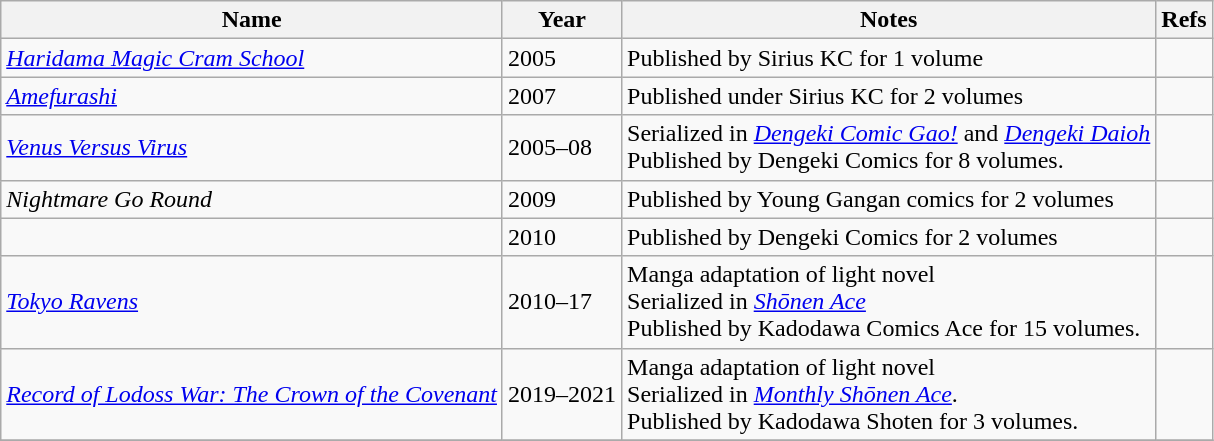<table class="wikitable sortable">
<tr>
<th>Name</th>
<th>Year</th>
<th>Notes</th>
<th>Refs</th>
</tr>
<tr>
<td><em><a href='#'>Haridama Magic Cram School</a></em></td>
<td>2005</td>
<td>Published by Sirius KC for 1 volume</td>
<td></td>
</tr>
<tr>
<td><em><a href='#'>Amefurashi</a></em></td>
<td>2007</td>
<td>Published under Sirius KC for 2 volumes</td>
<td></td>
</tr>
<tr>
<td><em><a href='#'>Venus Versus Virus</a></em></td>
<td>2005–08</td>
<td>Serialized in <em><a href='#'>Dengeki Comic Gao!</a></em> and <em><a href='#'>Dengeki Daioh</a></em><br>Published by Dengeki Comics for 8 volumes.</td>
<td></td>
</tr>
<tr>
<td><em>Nightmare Go Round</em></td>
<td>2009</td>
<td>Published by Young Gangan comics for 2 volumes</td>
<td></td>
</tr>
<tr>
<td></td>
<td>2010</td>
<td>Published by Dengeki Comics for 2 volumes</td>
<td></td>
</tr>
<tr>
<td><em><a href='#'>Tokyo Ravens</a></em></td>
<td>2010–17</td>
<td>Manga adaptation of light novel<br>Serialized in <em><a href='#'>Shōnen Ace</a></em><br>Published by Kadodawa Comics Ace for 15 volumes.</td>
<td></td>
</tr>
<tr>
<td><em><a href='#'>Record of Lodoss War: The Crown of the Covenant</a></em></td>
<td>2019–2021</td>
<td>Manga adaptation of light novel<br>Serialized in <em><a href='#'>Monthly Shōnen Ace</a></em>.<br>Published by Kadodawa Shoten for 3 volumes.</td>
<td></td>
</tr>
<tr>
</tr>
</table>
